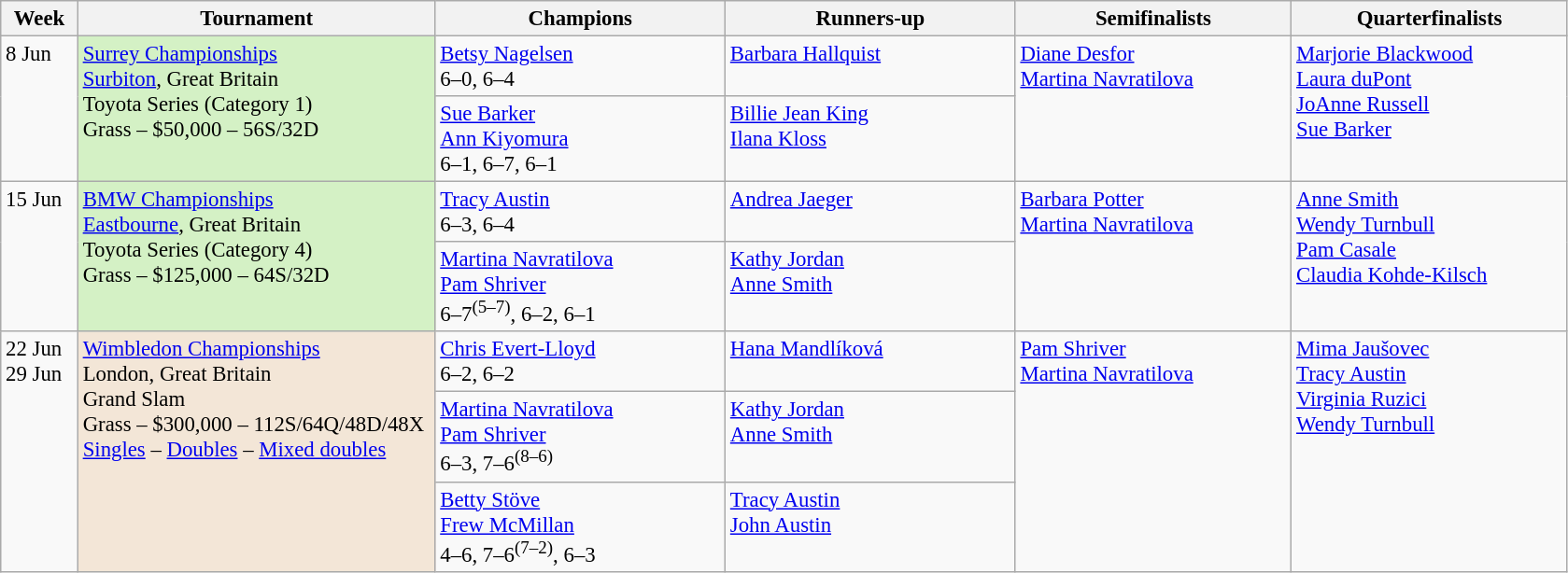<table class=wikitable style=font-size:95%>
<tr>
<th style="width:48px;">Week</th>
<th style="width:248px;">Tournament</th>
<th style="width:200px;">Champions</th>
<th style="width:200px;">Runners-up</th>
<th style="width:190px;">Semifinalists</th>
<th style="width:190px;">Quarterfinalists</th>
</tr>
<tr valign="top">
<td rowspan=2>8 Jun</td>
<td rowspan=2 bgcolor=#D4F1C5><a href='#'>Surrey Championships</a><br> <a href='#'>Surbiton</a>, Great Britain<br>Toyota Series  (Category 1)<br>Grass – $50,000 – 56S/32D</td>
<td> <a href='#'>Betsy Nagelsen</a><br>6–0, 6–4</td>
<td> <a href='#'>Barbara Hallquist</a></td>
<td rowspan=2> <a href='#'>Diane Desfor</a><br> <a href='#'>Martina Navratilova</a></td>
<td rowspan=2> <a href='#'>Marjorie Blackwood</a><br> <a href='#'>Laura duPont</a> <br>  <a href='#'>JoAnne Russell</a><br> <a href='#'>Sue Barker</a></td>
</tr>
<tr valign="top">
<td> <a href='#'>Sue Barker</a><br> <a href='#'>Ann Kiyomura</a><br> 6–1, 6–7, 6–1</td>
<td> <a href='#'>Billie Jean King</a><br> <a href='#'>Ilana Kloss</a></td>
</tr>
<tr valign="top">
<td rowspan=2>15 Jun</td>
<td rowspan=2 bgcolor=#D4F1C5><a href='#'>BMW Championships</a><br> <a href='#'>Eastbourne</a>, Great Britain<br>Toyota Series (Category 4)<br>Grass – $125,000 – 64S/32D</td>
<td> <a href='#'>Tracy Austin</a><br>6–3, 6–4</td>
<td> <a href='#'>Andrea Jaeger</a></td>
<td rowspan=2> <a href='#'>Barbara Potter</a><br> <a href='#'>Martina Navratilova</a></td>
<td rowspan=2> <a href='#'>Anne Smith</a><br> <a href='#'>Wendy Turnbull</a><br>  <a href='#'>Pam Casale</a><br> <a href='#'>Claudia Kohde-Kilsch</a></td>
</tr>
<tr valign="top">
<td> <a href='#'>Martina Navratilova</a><br> <a href='#'>Pam Shriver</a><br> 6–7<sup>(5–7)</sup>, 6–2, 6–1</td>
<td> <a href='#'>Kathy Jordan</a> <br> <a href='#'>Anne Smith</a></td>
</tr>
<tr valign=top>
<td rowspan=3>22 Jun<br>29 Jun</td>
<td rowspan=3 style="background:#F3E6D7;"><a href='#'>Wimbledon Championships</a><br> London, Great Britain<br>Grand Slam<br>Grass – $300,000 – 112S/64Q/48D/48X <br><a href='#'>Singles</a> – <a href='#'>Doubles</a> – <a href='#'>Mixed doubles</a></td>
<td> <a href='#'>Chris Evert-Lloyd</a> <br>6–2, 6–2</td>
<td> <a href='#'>Hana Mandlíková</a></td>
<td rowspan=3> <a href='#'>Pam Shriver</a> <br> <a href='#'>Martina Navratilova</a></td>
<td rowspan=3> <a href='#'>Mima Jaušovec</a> <br> <a href='#'>Tracy Austin</a><br>  <a href='#'>Virginia Ruzici</a><br> <a href='#'>Wendy Turnbull</a></td>
</tr>
<tr valign="top">
<td> <a href='#'>Martina Navratilova</a><br> <a href='#'>Pam Shriver</a> <br>6–3, 7–6<sup>(8–6)</sup></td>
<td> <a href='#'>Kathy Jordan</a> <br> <a href='#'>Anne Smith</a></td>
</tr>
<tr valign="top">
<td> <a href='#'>Betty Stöve</a><br> <a href='#'>Frew McMillan</a> <br>4–6, 7–6<sup>(7–2)</sup>, 6–3</td>
<td> <a href='#'>Tracy Austin</a><br> <a href='#'>John Austin</a></td>
</tr>
</table>
